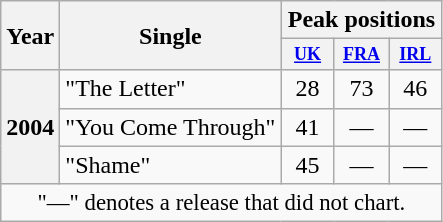<table class="wikitable plainrowheaders" style="text-align:left;">
<tr>
<th scope="col" rowspan="2">Year</th>
<th scope="col" rowspan="2">Single</th>
<th scope="col" style="width:100px" colspan="3">Peak positions</th>
</tr>
<tr>
<th scope="col" style="width:2em; font-size:75%;"><a href='#'>UK</a><br></th>
<th scope="col" style="width:2em; font-size:75%;"><a href='#'>FRA</a><br></th>
<th scope="col" style="width:2em; font-size:75%;"><a href='#'>IRL</a><br></th>
</tr>
<tr>
<th scope="row" rowspan="3">2004</th>
<td>"The Letter"</td>
<td style="text-align:center;">28</td>
<td style="text-align:center;">73</td>
<td style="text-align:center;">46</td>
</tr>
<tr>
<td>"You Come Through"</td>
<td style="text-align:center;">41</td>
<td style="text-align:center;">—</td>
<td style="text-align:center;">—</td>
</tr>
<tr>
<td>"Shame"</td>
<td style="text-align:center;">45</td>
<td style="text-align:center;">—</td>
<td style="text-align:center;">—</td>
</tr>
<tr>
<td style="text-align:center; font-size:95%" colspan="7">"—" denotes a release that did not chart.</td>
</tr>
</table>
